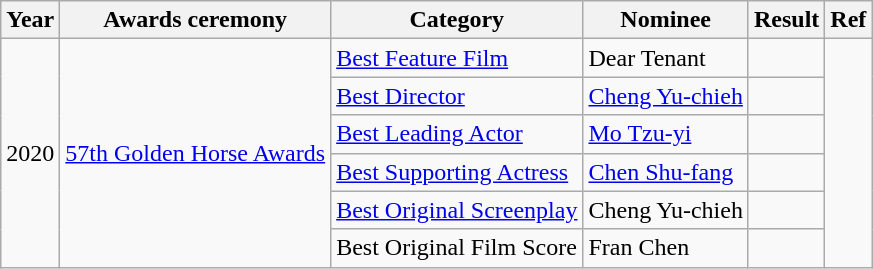<table class="wikitable">
<tr>
<th>Year</th>
<th>Awards ceremony</th>
<th>Category</th>
<th>Nominee</th>
<th>Result</th>
<th>Ref</th>
</tr>
<tr>
<td rowspan=12>2020</td>
<td rowspan=12><a href='#'>57th Golden Horse Awards</a></td>
<td><a href='#'>Best Feature Film</a></td>
<td>Dear Tenant</td>
<td></td>
<td rowspan=6></td>
</tr>
<tr>
<td><a href='#'>Best Director</a></td>
<td><a href='#'>Cheng Yu-chieh</a></td>
<td></td>
</tr>
<tr>
<td><a href='#'>Best Leading Actor</a></td>
<td><a href='#'>Mo Tzu-yi</a></td>
<td></td>
</tr>
<tr>
<td><a href='#'>Best Supporting Actress</a></td>
<td><a href='#'>Chen Shu-fang</a></td>
<td></td>
</tr>
<tr>
<td><a href='#'>Best Original Screenplay</a></td>
<td>Cheng Yu-chieh</td>
<td></td>
</tr>
<tr>
<td>Best Original Film Score</td>
<td>Fran Chen</td>
<td></td>
</tr>
</table>
